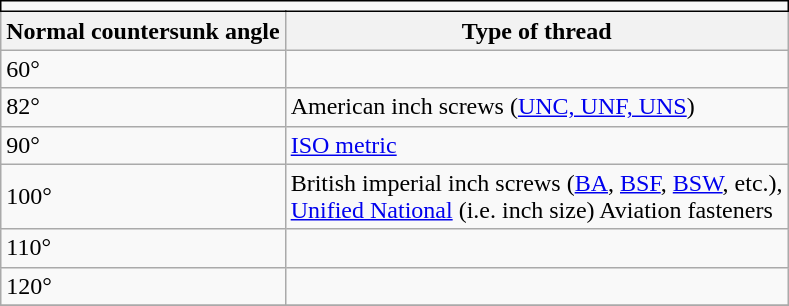<table class="wikitable">
<tr>
<td colspan="3" style="border: 1px solid black; text-align: center;"></td>
</tr>
<tr>
<th>Normal countersunk angle</th>
<th>Type of thread</th>
</tr>
<tr>
<td>60°</td>
<td></td>
</tr>
<tr>
<td>82°</td>
<td>American inch screws (<a href='#'>UNC, UNF, UNS</a>)</td>
</tr>
<tr>
<td>90°</td>
<td><a href='#'>ISO metric</a></td>
</tr>
<tr>
<td>100°</td>
<td>British imperial inch screws (<a href='#'>BA</a>, <a href='#'>BSF</a>, <a href='#'>BSW</a>, etc.),<br><a href='#'>Unified National</a> (i.e. inch size) Aviation fasteners</td>
</tr>
<tr>
<td>110°</td>
<td></td>
</tr>
<tr>
<td>120°</td>
<td></td>
</tr>
<tr>
</tr>
</table>
